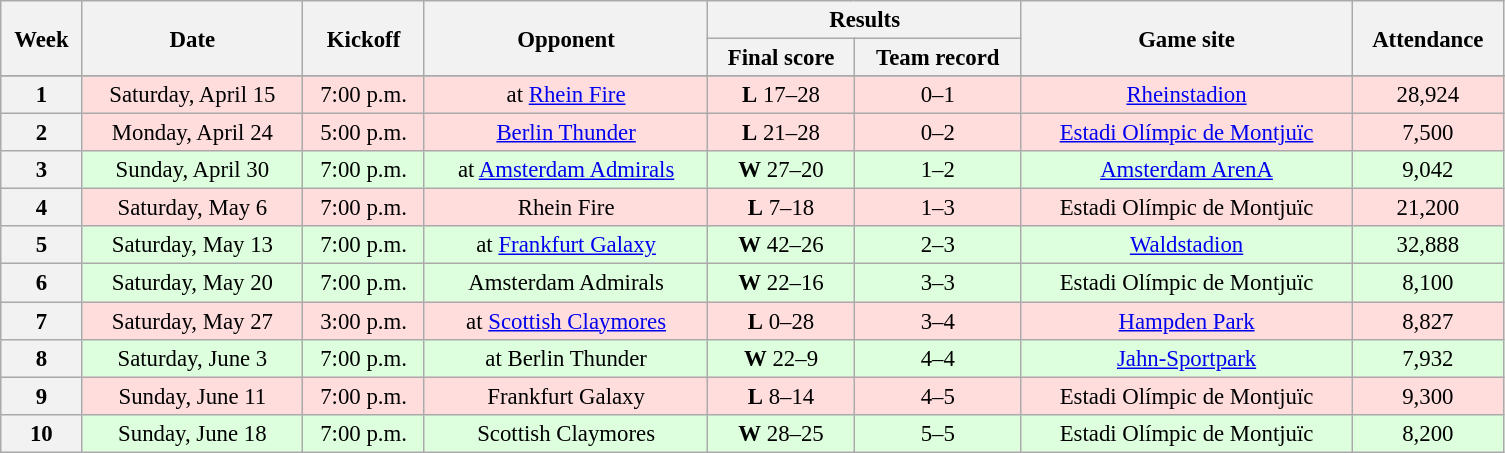<table class="wikitable" style="font-size:95%; text-align:center; width:66em">
<tr>
<th rowspan="2">Week</th>
<th rowspan="2">Date</th>
<th rowspan="2">Kickoff </th>
<th rowspan="2">Opponent</th>
<th colspan="2">Results</th>
<th rowspan="2">Game site</th>
<th rowspan="2">Attendance</th>
</tr>
<tr>
<th>Final score</th>
<th>Team record</th>
</tr>
<tr>
</tr>
<tr bgcolor="#FFDDDD">
<th>1</th>
<td>Saturday, April 15</td>
<td>7:00 p.m.</td>
<td>at <a href='#'>Rhein Fire</a></td>
<td><strong>L</strong> 17–28</td>
<td>0–1</td>
<td><a href='#'>Rheinstadion</a></td>
<td>28,924</td>
</tr>
<tr bgcolor="#FFDDDD">
<th>2</th>
<td>Monday, April 24</td>
<td>5:00 p.m.</td>
<td><a href='#'>Berlin Thunder</a></td>
<td><strong>L</strong> 21–28</td>
<td>0–2</td>
<td><a href='#'>Estadi Olímpic de Montjuïc</a></td>
<td>7,500</td>
</tr>
<tr bgcolor="#DDFFDD">
<th>3</th>
<td>Sunday, April 30</td>
<td>7:00 p.m.</td>
<td>at <a href='#'>Amsterdam Admirals</a></td>
<td><strong>W</strong> 27–20</td>
<td>1–2</td>
<td><a href='#'>Amsterdam ArenA</a></td>
<td>9,042</td>
</tr>
<tr bgcolor="#FFDDDD">
<th>4</th>
<td>Saturday, May 6</td>
<td>7:00 p.m.</td>
<td>Rhein Fire</td>
<td><strong>L</strong> 7–18</td>
<td>1–3</td>
<td>Estadi Olímpic de Montjuïc</td>
<td>21,200</td>
</tr>
<tr bgcolor="#DDFFDD">
<th>5</th>
<td>Saturday, May 13</td>
<td>7:00 p.m.</td>
<td>at <a href='#'>Frankfurt Galaxy</a></td>
<td><strong>W</strong> 42–26</td>
<td>2–3</td>
<td><a href='#'>Waldstadion</a></td>
<td>32,888</td>
</tr>
<tr bgcolor="#DDFFDD">
<th>6</th>
<td>Saturday, May 20</td>
<td>7:00 p.m.</td>
<td>Amsterdam Admirals</td>
<td><strong>W</strong> 22–16</td>
<td>3–3</td>
<td>Estadi Olímpic de Montjuïc</td>
<td>8,100</td>
</tr>
<tr bgcolor="#FFDDDD">
<th>7</th>
<td>Saturday, May 27</td>
<td>3:00 p.m.</td>
<td>at <a href='#'>Scottish Claymores</a></td>
<td><strong>L</strong> 0–28</td>
<td>3–4</td>
<td><a href='#'>Hampden Park</a></td>
<td>8,827</td>
</tr>
<tr bgcolor="#DDFFDD">
<th>8</th>
<td>Saturday, June 3</td>
<td>7:00 p.m.</td>
<td>at Berlin Thunder</td>
<td><strong>W</strong> 22–9</td>
<td>4–4</td>
<td><a href='#'>Jahn-Sportpark</a></td>
<td>7,932</td>
</tr>
<tr bgcolor="#FFDDDD">
<th>9</th>
<td>Sunday, June 11</td>
<td>7:00 p.m.</td>
<td>Frankfurt Galaxy</td>
<td><strong>L</strong> 8–14</td>
<td>4–5</td>
<td>Estadi Olímpic de Montjuïc</td>
<td>9,300</td>
</tr>
<tr bgcolor="#DDFFDD">
<th>10</th>
<td>Sunday, June 18</td>
<td>7:00 p.m.</td>
<td>Scottish Claymores</td>
<td><strong>W</strong> 28–25</td>
<td>5–5</td>
<td>Estadi Olímpic de Montjuïc</td>
<td>8,200</td>
</tr>
</table>
